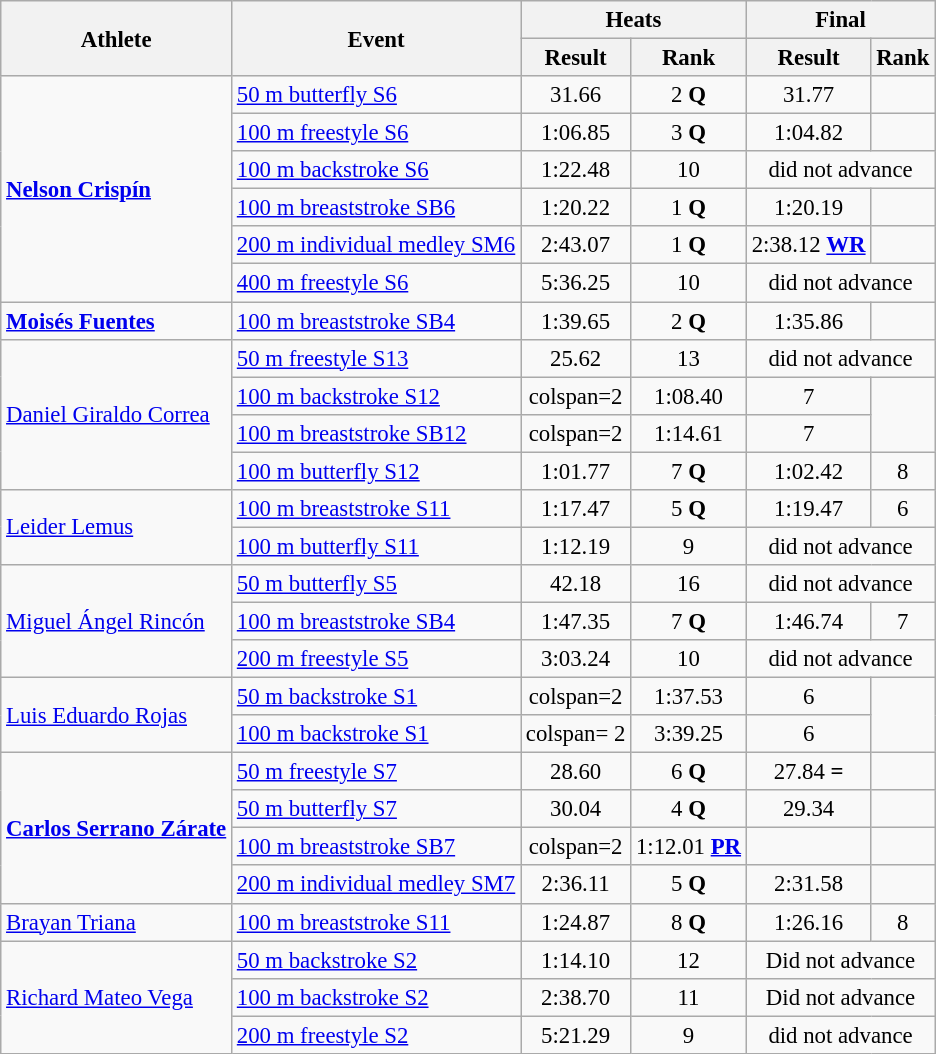<table class=wikitable style="font-size:95%">
<tr>
<th rowspan="2">Athlete</th>
<th rowspan="2">Event</th>
<th colspan="2">Heats</th>
<th colspan="2">Final</th>
</tr>
<tr>
<th>Result</th>
<th>Rank</th>
<th>Result</th>
<th>Rank</th>
</tr>
<tr align=center>
<td rowspan=6 align=left><strong><a href='#'>Nelson Crispín</a></strong></td>
<td align=left><a href='#'>50 m butterfly S6</a></td>
<td>31.66</td>
<td>2 <strong>Q</strong></td>
<td>31.77</td>
<td></td>
</tr>
<tr align=center>
<td align=left><a href='#'>100 m freestyle S6</a></td>
<td>1:06.85</td>
<td>3 <strong>Q</strong></td>
<td>1:04.82</td>
<td></td>
</tr>
<tr align=center>
<td align=left><a href='#'>100 m backstroke S6</a></td>
<td>1:22.48</td>
<td>10</td>
<td colspan=2>did not advance</td>
</tr>
<tr align=center>
<td align=left><a href='#'>100 m breaststroke SB6</a></td>
<td>1:20.22</td>
<td>1 <strong>Q</strong></td>
<td>1:20.19</td>
<td></td>
</tr>
<tr align=center>
<td align=left><a href='#'>200 m individual medley SM6</a></td>
<td>2:43.07</td>
<td>1 <strong>Q</strong></td>
<td>2:38.12 <strong><a href='#'>WR</a></strong></td>
<td></td>
</tr>
<tr align=center>
<td align=left><a href='#'>400 m freestyle S6</a></td>
<td>5:36.25</td>
<td>10</td>
<td colspan=2>did not advance</td>
</tr>
<tr align=center>
<td align=left><strong><a href='#'>Moisés Fuentes</a></strong></td>
<td align=left><a href='#'>100 m breaststroke SB4</a></td>
<td>1:39.65</td>
<td>2 <strong>Q</strong></td>
<td>1:35.86</td>
<td></td>
</tr>
<tr align=center>
<td rowspan=4 align=left><a href='#'>Daniel Giraldo Correa</a></td>
<td align=left><a href='#'>50 m freestyle S13</a></td>
<td>25.62</td>
<td>13</td>
<td colspan=2>did not advance</td>
</tr>
<tr align=center>
<td align=left><a href='#'>100 m backstroke S12</a></td>
<td>colspan=2 </td>
<td>1:08.40</td>
<td>7</td>
</tr>
<tr align=center>
<td align=left><a href='#'>100 m breaststroke SB12</a></td>
<td>colspan=2 </td>
<td>1:14.61</td>
<td>7</td>
</tr>
<tr align=center>
<td align=left><a href='#'>100 m butterfly S12</a></td>
<td>1:01.77</td>
<td>7 <strong>Q</strong></td>
<td>1:02.42</td>
<td>8</td>
</tr>
<tr align=center>
<td rowspan=2 align=left><a href='#'>Leider Lemus</a></td>
<td align=left><a href='#'>100 m breaststroke S11</a></td>
<td>1:17.47</td>
<td>5 <strong>Q</strong></td>
<td>1:19.47</td>
<td>6</td>
</tr>
<tr align=center>
<td align=left><a href='#'>100 m butterfly S11</a></td>
<td>1:12.19</td>
<td>9</td>
<td colspan=2>did not advance</td>
</tr>
<tr align=center>
<td rowspan=3 align=left><a href='#'>Miguel Ángel Rincón</a></td>
<td align=left><a href='#'>50 m butterfly S5</a></td>
<td>42.18</td>
<td>16</td>
<td colspan=2>did not advance</td>
</tr>
<tr align=center>
<td align=left><a href='#'>100 m breaststroke SB4</a></td>
<td>1:47.35</td>
<td>7 <strong>Q</strong></td>
<td>1:46.74</td>
<td>7</td>
</tr>
<tr align=center>
<td align=left><a href='#'>200 m freestyle S5</a></td>
<td>3:03.24</td>
<td>10</td>
<td colspan=2>did not advance</td>
</tr>
<tr align=center>
<td rowspan=2 align=left><a href='#'>Luis Eduardo Rojas</a></td>
<td align=left><a href='#'>50 m backstroke S1</a></td>
<td>colspan=2 </td>
<td>1:37.53</td>
<td>6</td>
</tr>
<tr align=center>
<td align=left><a href='#'>100 m backstroke S1</a></td>
<td>colspan= 2 </td>
<td>3:39.25</td>
<td>6</td>
</tr>
<tr align=center>
<td rowspan=4 align=left><strong><a href='#'>Carlos Serrano Zárate</a></strong></td>
<td align=left><a href='#'>50 m freestyle S7</a></td>
<td>28.60</td>
<td>6 <strong>Q</strong></td>
<td>27.84 <strong>=</strong></td>
<td></td>
</tr>
<tr align=center>
<td align=left><a href='#'>50 m butterfly S7</a></td>
<td>30.04</td>
<td>4 <strong>Q</strong></td>
<td>29.34</td>
<td></td>
</tr>
<tr align=center>
<td align=left><a href='#'>100 m breaststroke SB7</a></td>
<td>colspan=2 </td>
<td>1:12.01 <strong><a href='#'>PR</a></strong></td>
<td></td>
</tr>
<tr align=center>
<td align=left><a href='#'>200 m individual medley SM7</a></td>
<td>2:36.11</td>
<td>5 <strong>Q</strong></td>
<td>2:31.58</td>
<td></td>
</tr>
<tr align=center>
<td align=left><a href='#'>Brayan Triana</a></td>
<td align=left><a href='#'>100 m breaststroke S11</a></td>
<td>1:24.87</td>
<td>8 <strong>Q</strong></td>
<td>1:26.16</td>
<td>8</td>
</tr>
<tr align=center>
<td rowspan=3 align=left><a href='#'>Richard Mateo Vega</a></td>
<td align=left><a href='#'>50 m backstroke S2</a></td>
<td>1:14.10</td>
<td>12</td>
<td colspan= 2>Did not advance</td>
</tr>
<tr align=center>
<td align=left><a href='#'>100 m backstroke S2</a></td>
<td>2:38.70</td>
<td>11</td>
<td colspan= 2>Did not advance</td>
</tr>
<tr align=center>
<td align=left><a href='#'>200 m freestyle S2</a></td>
<td>5:21.29</td>
<td>9</td>
<td colspan=2>did not advance</td>
</tr>
</table>
